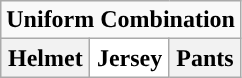<table class="wikitable">
<tr>
<td align="center" Colspan="3"><strong>Uniform Combination</strong></td>
</tr>
<tr align="center">
<th>Helmet</th>
<th style="background:#FFFFFF;">Jersey</th>
<th>Pants</th>
</tr>
</table>
